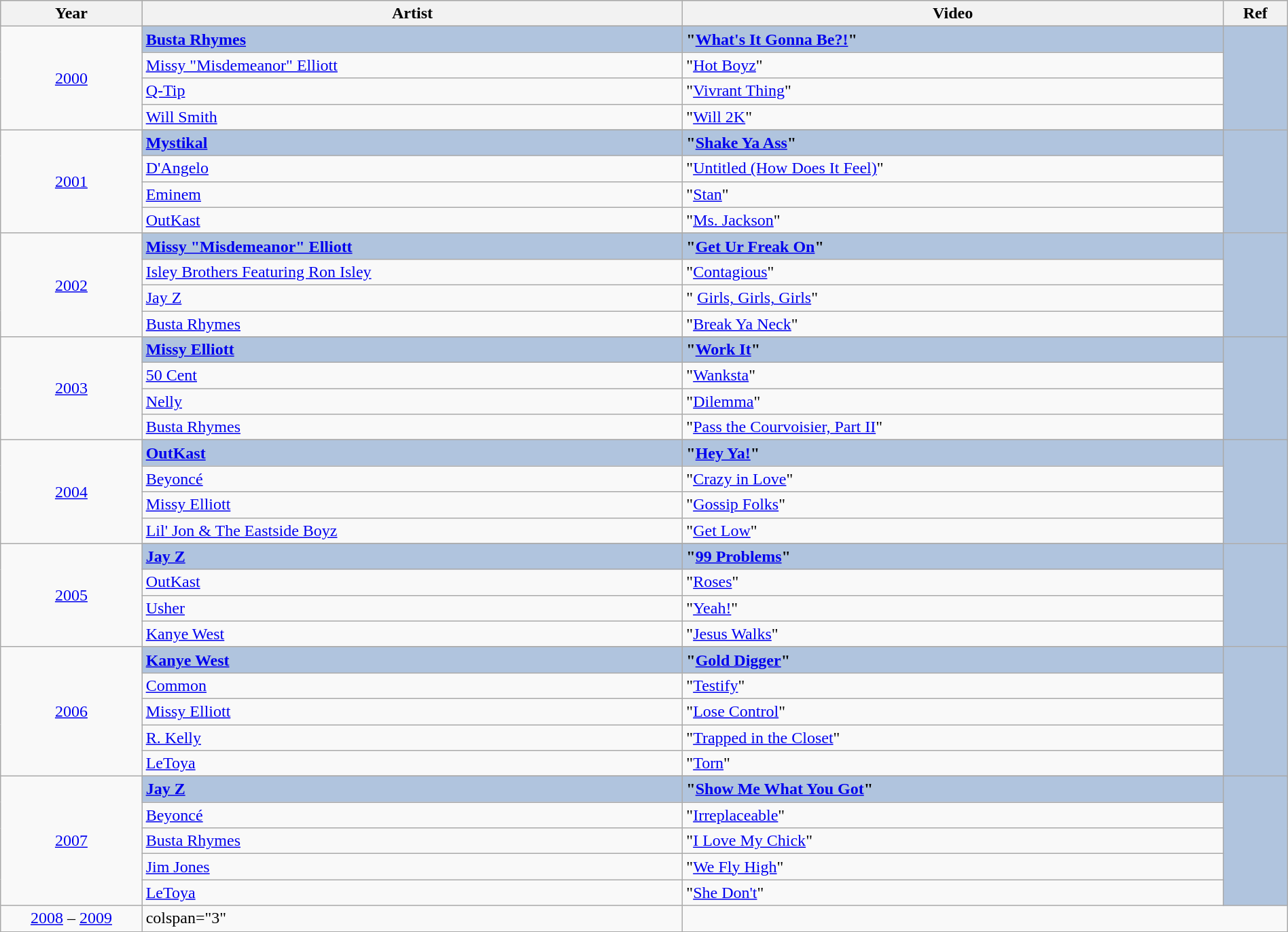<table class="wikitable" style="width:100%;">
<tr style="background:#bebebe;">
<th style="width:11%;">Year</th>
<th style="width:42%;">Artist</th>
<th style="width:42%;">Video</th>
<th style="width:5%;">Ref</th>
</tr>
<tr>
<td rowspan="5" align="center"><a href='#'>2000</a></td>
</tr>
<tr style="background:#B0C4DE">
<td><strong><a href='#'>Busta Rhymes</a> </strong></td>
<td><strong>"<a href='#'>What's It Gonna Be?!</a>"</strong></td>
<td rowspan="5" align="center"></td>
</tr>
<tr>
<td><a href='#'>Missy "Misdemeanor" Elliott</a> </td>
<td>"<a href='#'>Hot Boyz</a>"</td>
</tr>
<tr>
<td><a href='#'>Q-Tip</a></td>
<td>"<a href='#'>Vivrant Thing</a>"</td>
</tr>
<tr>
<td><a href='#'>Will Smith</a></td>
<td>"<a href='#'>Will 2K</a>"</td>
</tr>
<tr>
<td rowspan="5" align="center"><a href='#'>2001</a></td>
</tr>
<tr style="background:#B0C4DE">
<td><strong><a href='#'>Mystikal</a></strong></td>
<td><strong>"<a href='#'>Shake Ya Ass</a>"</strong></td>
<td rowspan="5" align="center"></td>
</tr>
<tr>
<td><a href='#'>D'Angelo</a></td>
<td>"<a href='#'>Untitled (How Does It Feel)</a>"</td>
</tr>
<tr>
<td><a href='#'>Eminem</a></td>
<td>"<a href='#'>Stan</a>"</td>
</tr>
<tr>
<td><a href='#'>OutKast</a></td>
<td>"<a href='#'>Ms. Jackson</a>"</td>
</tr>
<tr>
<td rowspan="5" align="center"><a href='#'>2002</a></td>
</tr>
<tr style="background:#B0C4DE">
<td><strong><a href='#'>Missy "Misdemeanor" Elliott</a></strong></td>
<td><strong>"<a href='#'>Get Ur Freak On</a>"</strong></td>
<td rowspan="5" align="center"></td>
</tr>
<tr>
<td><a href='#'>Isley Brothers Featuring Ron Isley</a></td>
<td>"<a href='#'>Contagious</a>"</td>
</tr>
<tr>
<td><a href='#'>Jay Z</a></td>
<td>" <a href='#'>Girls, Girls, Girls</a>"</td>
</tr>
<tr>
<td><a href='#'>Busta Rhymes</a></td>
<td>"<a href='#'>Break Ya Neck</a>"</td>
</tr>
<tr>
<td rowspan="5" align="center"><a href='#'>2003</a></td>
</tr>
<tr style="background:#B0C4DE">
<td><strong><a href='#'>Missy Elliott</a></strong></td>
<td><strong>"<a href='#'>Work It</a>"</strong></td>
<td rowspan="5" align="center"></td>
</tr>
<tr>
<td><a href='#'>50 Cent</a></td>
<td>"<a href='#'>Wanksta</a>"</td>
</tr>
<tr>
<td><a href='#'>Nelly</a> </td>
<td>"<a href='#'>Dilemma</a>"</td>
</tr>
<tr>
<td><a href='#'>Busta Rhymes</a> </td>
<td>"<a href='#'>Pass the Courvoisier, Part II</a>"</td>
</tr>
<tr>
<td rowspan="5" align="center"><a href='#'>2004</a></td>
</tr>
<tr style="background:#B0C4DE">
<td><strong><a href='#'>OutKast</a></strong></td>
<td><strong>"<a href='#'>Hey Ya!</a>"</strong></td>
<td rowspan="5" align="center"></td>
</tr>
<tr>
<td><a href='#'>Beyoncé</a> </td>
<td>"<a href='#'>Crazy in Love</a>"</td>
</tr>
<tr>
<td><a href='#'>Missy Elliott</a> </td>
<td>"<a href='#'>Gossip Folks</a>"</td>
</tr>
<tr>
<td><a href='#'>Lil' Jon & The Eastside Boyz</a> </td>
<td>"<a href='#'>Get Low</a>"</td>
</tr>
<tr>
<td rowspan="5" align="center"><a href='#'>2005</a></td>
</tr>
<tr style="background:#B0C4DE">
<td><strong><a href='#'>Jay Z</a></strong></td>
<td><strong>"<a href='#'>99 Problems</a>"</strong></td>
<td rowspan="5" align="center"></td>
</tr>
<tr>
<td><a href='#'>OutKast</a></td>
<td>"<a href='#'>Roses</a>"</td>
</tr>
<tr>
<td><a href='#'>Usher</a> </td>
<td>"<a href='#'>Yeah!</a>"</td>
</tr>
<tr>
<td><a href='#'>Kanye West</a></td>
<td>"<a href='#'>Jesus Walks</a>"</td>
</tr>
<tr>
<td rowspan="6" align="center"><a href='#'>2006</a></td>
</tr>
<tr style="background:#B0C4DE">
<td><strong><a href='#'>Kanye West</a> </strong></td>
<td><strong>"<a href='#'>Gold Digger</a>"</strong></td>
<td rowspan="6" align="center"></td>
</tr>
<tr>
<td><a href='#'>Common</a></td>
<td>"<a href='#'>Testify</a>"</td>
</tr>
<tr>
<td><a href='#'>Missy Elliott</a> </td>
<td>"<a href='#'>Lose Control</a>"</td>
</tr>
<tr>
<td><a href='#'>R. Kelly</a></td>
<td>"<a href='#'>Trapped in the Closet</a>"</td>
</tr>
<tr>
<td><a href='#'>LeToya</a></td>
<td>"<a href='#'>Torn</a>"</td>
</tr>
<tr>
<td rowspan="6" align="center"><a href='#'>2007</a></td>
</tr>
<tr style="background:#B0C4DE">
<td><strong><a href='#'>Jay Z</a></strong></td>
<td><strong>"<a href='#'>Show Me What You Got</a>"</strong></td>
<td rowspan="5" align="center"></td>
</tr>
<tr>
<td><a href='#'>Beyoncé</a></td>
<td>"<a href='#'>Irreplaceable</a>"</td>
</tr>
<tr>
<td><a href='#'>Busta Rhymes</a> </td>
<td>"<a href='#'>I Love My Chick</a>"</td>
</tr>
<tr>
<td><a href='#'>Jim Jones</a></td>
<td>"<a href='#'>We Fly High</a>"</td>
</tr>
<tr>
<td><a href='#'>LeToya</a></td>
<td>"<a href='#'>She Don't</a>"</td>
</tr>
<tr>
<td align="center"><a href='#'>2008</a> – <a href='#'>2009</a></td>
<td>colspan="3" </td>
</tr>
</table>
